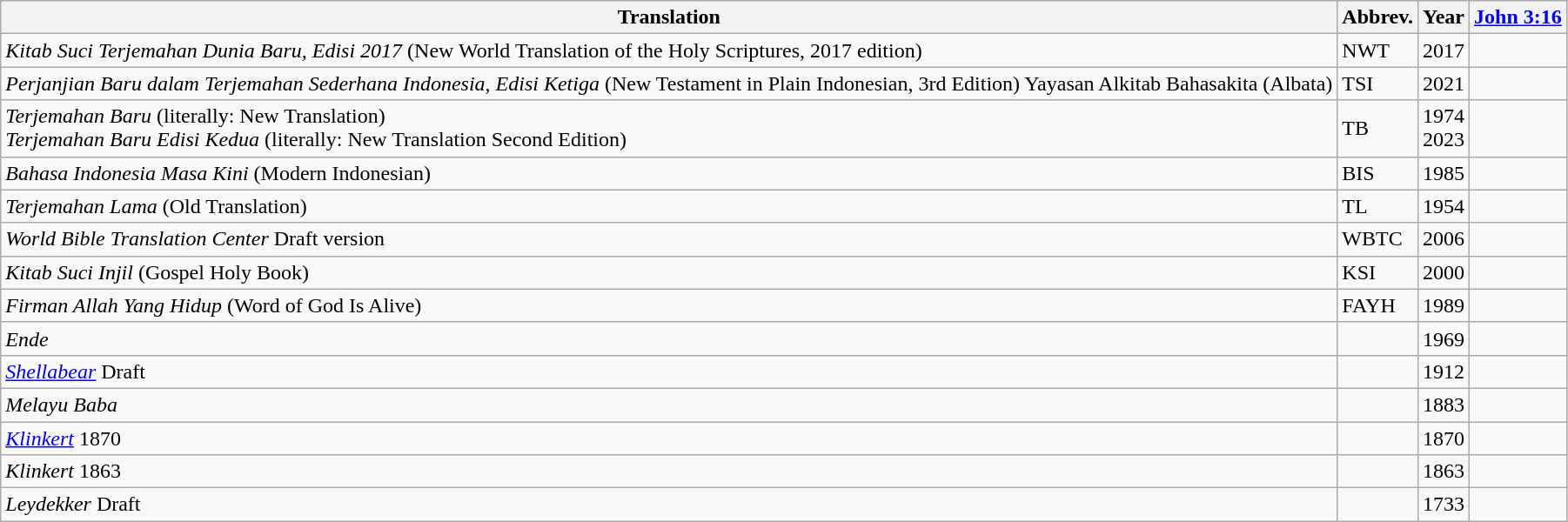<table class="wikitable sortable">
<tr>
<th>Translation</th>
<th>Abbrev.</th>
<th>Year</th>
<th><a href='#'>John 3:16</a></th>
</tr>
<tr>
<td><em>Kitab Suci Terjemahan Dunia Baru, Edisi 2017</em> (New World Translation of the Holy Scriptures, 2017 edition)</td>
<td>NWT</td>
<td>2017</td>
<td></td>
</tr>
<tr>
<td><em>Perjanjian Baru dalam Terjemahan Sederhana Indonesia, Edisi Ketiga</em> (New Testament in Plain Indonesian, 3rd Edition) Yayasan Alkitab Bahasakita (Albata)</td>
<td>TSI</td>
<td>2021</td>
<td></td>
</tr>
<tr>
<td><em>Terjemahan Baru</em> (literally: New Translation)<br><em>Terjemahan Baru Edisi Kedua</em> (literally: New Translation Second Edition)</td>
<td>TB</td>
<td>1974<br>2023</td>
<td></td>
</tr>
<tr>
<td><em>Bahasa Indonesia Masa Kini</em> (Modern Indonesian)</td>
<td>BIS</td>
<td>1985</td>
<td></td>
</tr>
<tr>
<td><em>Terjemahan Lama</em> (Old Translation)</td>
<td>TL</td>
<td>1954</td>
<td></td>
</tr>
<tr>
<td><em>World Bible Translation Center</em> Draft version</td>
<td>WBTC</td>
<td>2006</td>
<td></td>
</tr>
<tr>
<td><em>Kitab Suci Injil</em> (Gospel Holy Book)</td>
<td>KSI</td>
<td>2000</td>
<td></td>
</tr>
<tr>
<td><em>Firman Allah Yang Hidup</em> (Word of God Is Alive)</td>
<td>FAYH</td>
<td>1989</td>
<td></td>
</tr>
<tr>
<td><em>Ende</em></td>
<td></td>
<td>1969</td>
<td></td>
</tr>
<tr>
<td><em><a href='#'>Shellabear</a></em> Draft</td>
<td></td>
<td>1912</td>
<td></td>
</tr>
<tr>
<td><em>Melayu Baba</em></td>
<td></td>
<td>1883</td>
<td></td>
</tr>
<tr>
<td><em><a href='#'>Klinkert</a></em> 1870</td>
<td></td>
<td>1870</td>
<td></td>
</tr>
<tr>
<td><em>Klinkert</em> 1863</td>
<td></td>
<td>1863</td>
<td></td>
</tr>
<tr>
<td><em>Leydekker</em> Draft</td>
<td></td>
<td>1733</td>
<td></td>
</tr>
</table>
